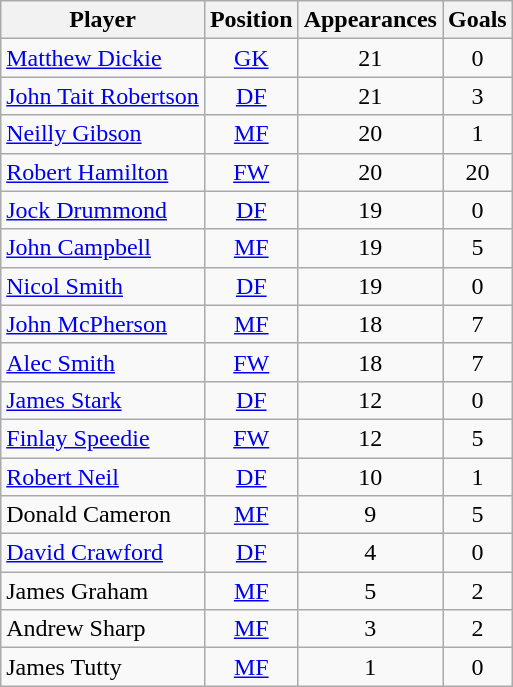<table class="wikitable sortable" style="text-align: center;">
<tr>
<th>Player</th>
<th>Position</th>
<th>Appearances</th>
<th>Goals</th>
</tr>
<tr>
<td align="left"> <a href='#'>Matthew Dickie</a></td>
<td><a href='#'>GK</a></td>
<td>21</td>
<td>0</td>
</tr>
<tr>
<td align="left"> <a href='#'>John Tait Robertson</a></td>
<td><a href='#'>DF</a></td>
<td>21</td>
<td>3</td>
</tr>
<tr>
<td align="left"> <a href='#'>Neilly Gibson</a></td>
<td><a href='#'>MF</a></td>
<td>20</td>
<td>1</td>
</tr>
<tr>
<td align="left"> <a href='#'>Robert Hamilton</a></td>
<td><a href='#'>FW</a></td>
<td>20</td>
<td>20</td>
</tr>
<tr>
<td align="left"> <a href='#'>Jock Drummond</a></td>
<td><a href='#'>DF</a></td>
<td>19</td>
<td>0</td>
</tr>
<tr>
<td align="left"> <a href='#'>John Campbell</a></td>
<td><a href='#'>MF</a></td>
<td>19</td>
<td>5</td>
</tr>
<tr>
<td align="left"> <a href='#'>Nicol Smith</a></td>
<td><a href='#'>DF</a></td>
<td>19</td>
<td>0</td>
</tr>
<tr>
<td align="left"> <a href='#'>John McPherson</a></td>
<td><a href='#'>MF</a></td>
<td>18</td>
<td>7</td>
</tr>
<tr>
<td align="left"> <a href='#'>Alec Smith</a></td>
<td><a href='#'>FW</a></td>
<td>18</td>
<td>7</td>
</tr>
<tr>
<td align="left"> <a href='#'>James Stark</a></td>
<td><a href='#'>DF</a></td>
<td>12</td>
<td>0</td>
</tr>
<tr>
<td align="left"> <a href='#'>Finlay Speedie</a></td>
<td><a href='#'>FW</a></td>
<td>12</td>
<td>5</td>
</tr>
<tr>
<td align="left"> <a href='#'>Robert Neil</a></td>
<td><a href='#'>DF</a></td>
<td>10</td>
<td>1</td>
</tr>
<tr>
<td align="left"> Donald Cameron</td>
<td><a href='#'>MF</a></td>
<td>9</td>
<td>5</td>
</tr>
<tr>
<td align="left"> <a href='#'>David Crawford</a></td>
<td><a href='#'>DF</a></td>
<td>4</td>
<td>0</td>
</tr>
<tr>
<td align="left"> James Graham</td>
<td><a href='#'>MF</a></td>
<td>5</td>
<td>2</td>
</tr>
<tr>
<td align="left"> Andrew Sharp</td>
<td><a href='#'>MF</a></td>
<td>3</td>
<td>2</td>
</tr>
<tr>
<td align="left"> James Tutty</td>
<td><a href='#'>MF</a></td>
<td>1</td>
<td>0</td>
</tr>
</table>
